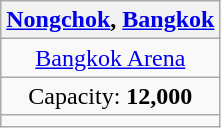<table class="wikitable" style="text-align:center;">
<tr>
<th><a href='#'>Nongchok</a>, <a href='#'>Bangkok</a></th>
</tr>
<tr>
<td><a href='#'>Bangkok Arena</a></td>
</tr>
<tr>
<td>Capacity: <strong>12,000</strong></td>
</tr>
<tr>
<td></td>
</tr>
</table>
